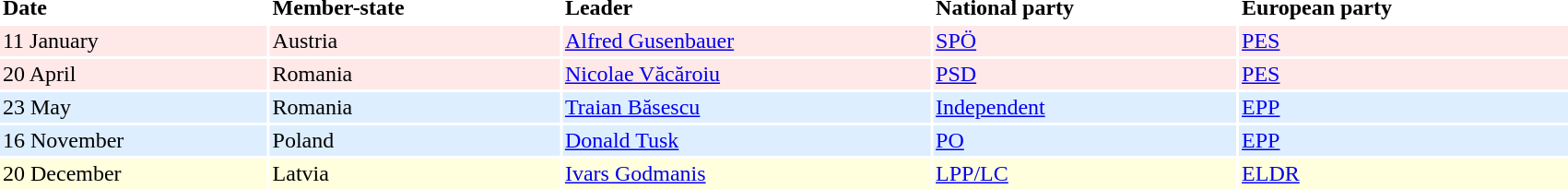<table border=0 cellpadding=2 cellspacing=2 width=90%>
<tr ----bgcolor=lightgrey>
<td><strong>Date</strong></td>
<td><strong>Member-state</strong></td>
<td><strong>Leader</strong></td>
<td><strong>National party</strong></td>
<td><strong>European party</strong></td>
</tr>
<tr ---- bgcolor=#FFE8E8>
<td>11 January</td>
<td>Austria</td>
<td><a href='#'>Alfred Gusenbauer</a></td>
<td><a href='#'>SPÖ</a></td>
<td><a href='#'>PES</a></td>
</tr>
<tr ---- bgcolor=#FFE8E8>
<td>20 April</td>
<td>Romania</td>
<td><a href='#'>Nicolae Văcăroiu</a></td>
<td><a href='#'>PSD</a></td>
<td><a href='#'>PES</a></td>
</tr>
<tr ---- bgcolor=#DDEEFF>
<td>23 May</td>
<td>Romania</td>
<td><a href='#'>Traian Băsescu</a></td>
<td><a href='#'>Independent</a></td>
<td><a href='#'>EPP</a></td>
</tr>
<tr ---- bgcolor=#DDEEFF>
<td>16 November</td>
<td>Poland</td>
<td><a href='#'>Donald Tusk</a></td>
<td><a href='#'>PO</a></td>
<td><a href='#'>EPP</a></td>
</tr>
<tr ---- bgcolor=#FFFFDD>
<td>20 December</td>
<td>Latvia</td>
<td><a href='#'>Ivars Godmanis</a></td>
<td><a href='#'>LPP/LC</a></td>
<td><a href='#'>ELDR</a></td>
</tr>
</table>
